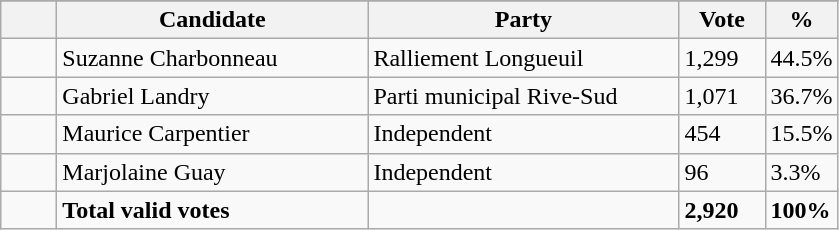<table class="wikitable">
<tr>
</tr>
<tr>
<th bgcolor="#DDDDFF" width="30px"></th>
<th bgcolor="#DDDDFF" width="200px">Candidate</th>
<th bgcolor="#DDDDFF" width="200px">Party</th>
<th bgcolor="#DDDDFF" width="50px">Vote</th>
<th bgcolor="#DDDDFF" width="30px">%</th>
</tr>
<tr>
<td> </td>
<td>Suzanne Charbonneau</td>
<td>Ralliement Longueuil</td>
<td>1,299</td>
<td>44.5%</td>
</tr>
<tr>
<td> </td>
<td>Gabriel Landry</td>
<td>Parti municipal Rive-Sud</td>
<td>1,071</td>
<td>36.7%</td>
</tr>
<tr>
<td> </td>
<td>Maurice Carpentier</td>
<td>Independent</td>
<td>454</td>
<td>15.5%</td>
</tr>
<tr>
<td> </td>
<td>Marjolaine Guay</td>
<td>Independent</td>
<td>96</td>
<td>3.3%</td>
</tr>
<tr>
<td> </td>
<td><strong>Total valid votes</strong></td>
<td></td>
<td><strong>2,920</strong></td>
<td><strong>100%</strong></td>
</tr>
</table>
